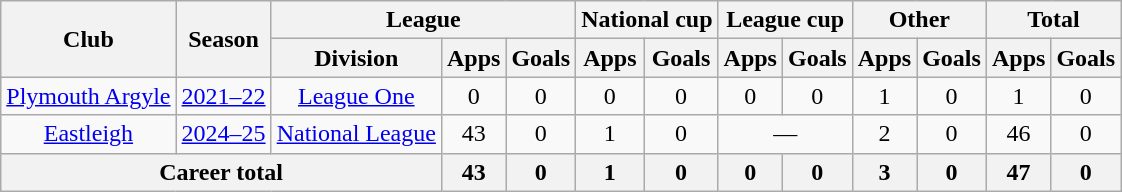<table class="wikitable" style="text-align: center;">
<tr>
<th rowspan="2">Club</th>
<th rowspan="2">Season</th>
<th colspan="3">League</th>
<th colspan="2">National cup</th>
<th colspan="2">League cup</th>
<th colspan="2">Other</th>
<th colspan="2">Total</th>
</tr>
<tr>
<th>Division</th>
<th>Apps</th>
<th>Goals</th>
<th>Apps</th>
<th>Goals</th>
<th>Apps</th>
<th>Goals</th>
<th>Apps</th>
<th>Goals</th>
<th>Apps</th>
<th>Goals</th>
</tr>
<tr>
<td><a href='#'>Plymouth Argyle</a></td>
<td><a href='#'>2021–22</a></td>
<td><a href='#'>League One</a></td>
<td>0</td>
<td>0</td>
<td>0</td>
<td>0</td>
<td>0</td>
<td>0</td>
<td>1</td>
<td>0</td>
<td>1</td>
<td>0</td>
</tr>
<tr>
<td><a href='#'>Eastleigh</a></td>
<td><a href='#'>2024–25</a></td>
<td><a href='#'>National League</a></td>
<td>43</td>
<td>0</td>
<td>1</td>
<td>0</td>
<td colspan="2">―</td>
<td>2</td>
<td>0</td>
<td>46</td>
<td>0</td>
</tr>
<tr>
<th colspan="3">Career total</th>
<th>43</th>
<th>0</th>
<th>1</th>
<th>0</th>
<th>0</th>
<th>0</th>
<th>3</th>
<th>0</th>
<th>47</th>
<th>0</th>
</tr>
</table>
